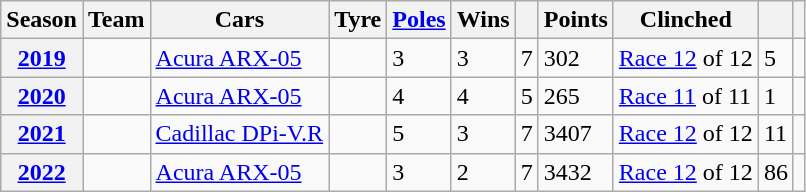<table class="wikitable">
<tr>
<th>Season</th>
<th>Team</th>
<th>Cars</th>
<th>Tyre</th>
<th><a href='#'>Poles</a></th>
<th>Wins</th>
<th></th>
<th>Points</th>
<th>Clinched</th>
<th></th>
<th></th>
</tr>
<tr>
<th><a href='#'>2019</a></th>
<td></td>
<td><a href='#'>Acura ARX-05</a></td>
<td></td>
<td>3</td>
<td>3</td>
<td>7</td>
<td>302</td>
<td><a href='#'>Race 12</a> of 12</td>
<td>5</td>
<td></td>
</tr>
<tr>
<th><a href='#'>2020</a></th>
<td></td>
<td><a href='#'>Acura ARX-05</a></td>
<td></td>
<td>4</td>
<td>4</td>
<td>5</td>
<td>265</td>
<td><a href='#'>Race 11</a> of 11</td>
<td>1</td>
<td></td>
</tr>
<tr>
<th><a href='#'>2021</a></th>
<td></td>
<td><a href='#'>Cadillac DPi-V.R</a></td>
<td></td>
<td>5</td>
<td>3</td>
<td>7</td>
<td>3407</td>
<td><a href='#'>Race 12</a> of 12</td>
<td>11</td>
<td></td>
</tr>
<tr>
<th><a href='#'>2022</a></th>
<td></td>
<td><a href='#'>Acura ARX-05</a></td>
<td></td>
<td>3</td>
<td>2</td>
<td>7</td>
<td>3432</td>
<td><a href='#'>Race 12</a> of 12</td>
<td>86</td>
<td></td>
</tr>
</table>
